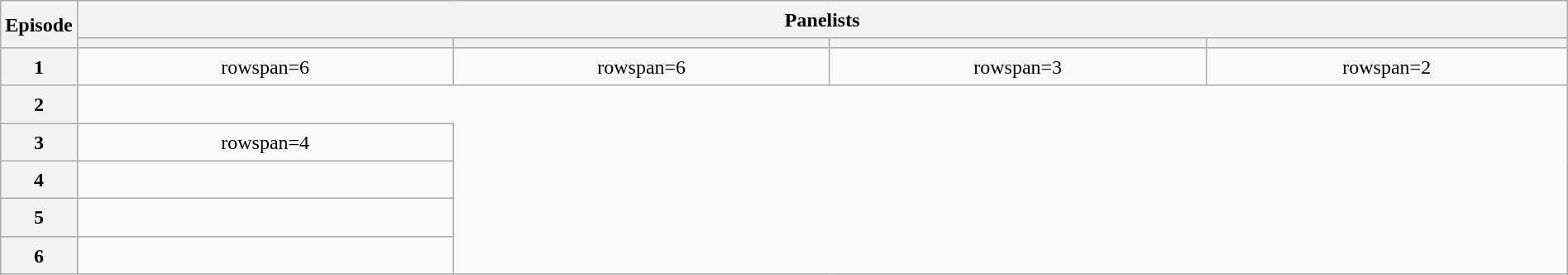<table class="wikitable plainrowheaders mw-collapsible" style="text-align:center; line-height:23px; width:100%;">
<tr>
<th rowspan=2 width=1%>Episode</th>
<th colspan=4>Panelists</th>
</tr>
<tr>
<th width="25%"></th>
<th width="25%"></th>
<th width="25%"></th>
<th width="25%"></th>
</tr>
<tr>
<th>1</th>
<td>rowspan=6 </td>
<td>rowspan=6 </td>
<td>rowspan=3 </td>
<td>rowspan=2 </td>
</tr>
<tr>
<th>2</th>
</tr>
<tr>
<th>3</th>
<td>rowspan=4 </td>
</tr>
<tr>
<th>4</th>
<td></td>
</tr>
<tr>
<th>5</th>
<td></td>
</tr>
<tr>
<th>6</th>
<td></td>
</tr>
</table>
